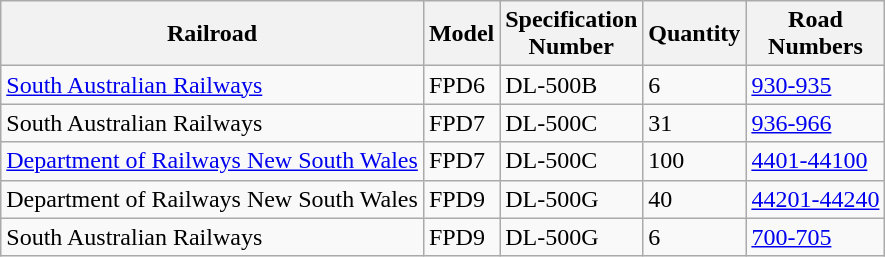<table class="wikitable sortable">
<tr>
<th>Railroad</th>
<th>Model</th>
<th>Specification<br>Number</th>
<th>Quantity</th>
<th>Road<br>Numbers</th>
</tr>
<tr>
<td><a href='#'>South Australian Railways</a></td>
<td>FPD6</td>
<td>DL-500B</td>
<td>6</td>
<td><a href='#'>930-935</a></td>
</tr>
<tr>
<td>South Australian Railways</td>
<td>FPD7</td>
<td>DL-500C</td>
<td>31</td>
<td><a href='#'>936-966</a></td>
</tr>
<tr>
<td><a href='#'>Department of Railways New South Wales</a></td>
<td>FPD7</td>
<td>DL-500C</td>
<td>100</td>
<td><a href='#'>4401-44100</a></td>
</tr>
<tr>
<td>Department of Railways New South Wales</td>
<td>FPD9</td>
<td>DL-500G</td>
<td>40</td>
<td><a href='#'>44201-44240</a></td>
</tr>
<tr>
<td>South Australian Railways</td>
<td>FPD9</td>
<td>DL-500G</td>
<td>6</td>
<td><a href='#'>700-705</a></td>
</tr>
</table>
